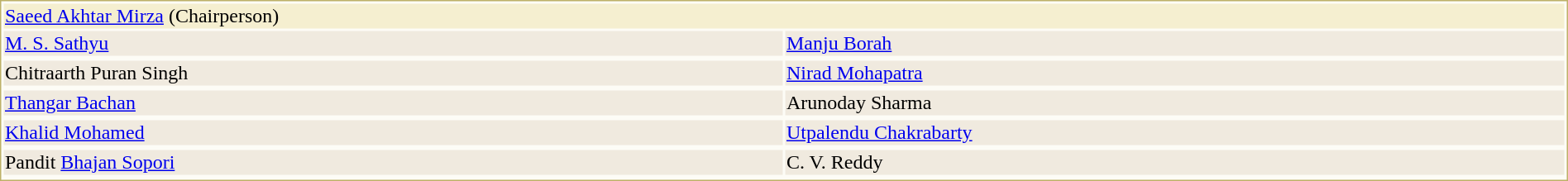<table style="width:100%;border: 1px solid #BEB168;background-color:#FDFCF6;">
<tr>
<td colspan="2" style="background-color:#F5EFD0;"> <a href='#'>Saeed Akhtar Mirza</a> (Chairperson)</td>
</tr>
<tr style="background-color:#F0EADF;">
<td style="width:50%"><a href='#'>M. S. Sathyu</a></td>
<td style="width:50%"><a href='#'>Manju Borah</a></td>
</tr>
<tr style="vertical-align:top;">
</tr>
<tr style="background-color:#F0EADF;">
<td style="width:50%">Chitraarth Puran Singh</td>
<td style="width:50%"><a href='#'>Nirad Mohapatra</a></td>
</tr>
<tr style="vertical-align:top;">
</tr>
<tr style="background-color:#F0EADF;">
<td style="width:50%"> <a href='#'>Thangar Bachan</a></td>
<td style="width:50%"> Arunoday Sharma</td>
</tr>
<tr style="vertical-align:top;">
</tr>
<tr style="background-color:#F0EADF;">
<td style="width:50%"> <a href='#'>Khalid Mohamed</a></td>
<td style="width:50%"><a href='#'>Utpalendu Chakrabarty</a></td>
</tr>
<tr style="vertical-align:top;">
</tr>
<tr style="background-color:#F0EADF;">
<td style="width:50%"> Pandit <a href='#'>Bhajan Sopori</a></td>
<td style="width:50%"> C. V. Reddy</td>
</tr>
<tr style="vertical-align:top;">
</tr>
</table>
